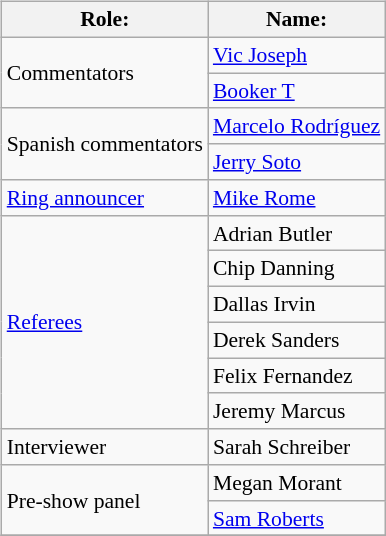<table class=wikitable style="font-size:90%; margin: 0.5em 0 0.5em 1em; float: right; clear: right;">
<tr>
<th>Role:</th>
<th>Name:</th>
</tr>
<tr>
<td rowspan="2">Commentators</td>
<td><a href='#'>Vic Joseph</a></td>
</tr>
<tr>
<td><a href='#'>Booker T</a></td>
</tr>
<tr>
<td rowspan=2>Spanish commentators</td>
<td><a href='#'>Marcelo Rodríguez</a></td>
</tr>
<tr>
<td><a href='#'>Jerry Soto</a></td>
</tr>
<tr>
<td rowspan=1><a href='#'>Ring announcer</a></td>
<td><a href='#'>Mike Rome</a></td>
</tr>
<tr>
<td rowspan=6><a href='#'>Referees</a></td>
<td>Adrian Butler</td>
</tr>
<tr>
<td>Chip Danning</td>
</tr>
<tr>
<td>Dallas Irvin</td>
</tr>
<tr>
<td>Derek Sanders</td>
</tr>
<tr>
<td>Felix Fernandez</td>
</tr>
<tr>
<td>Jeremy Marcus</td>
</tr>
<tr>
<td rowspan=1>Interviewer</td>
<td>Sarah Schreiber</td>
</tr>
<tr>
<td rowspan=2>Pre-show panel</td>
<td>Megan Morant</td>
</tr>
<tr>
<td><a href='#'>Sam Roberts</a></td>
</tr>
<tr>
</tr>
</table>
